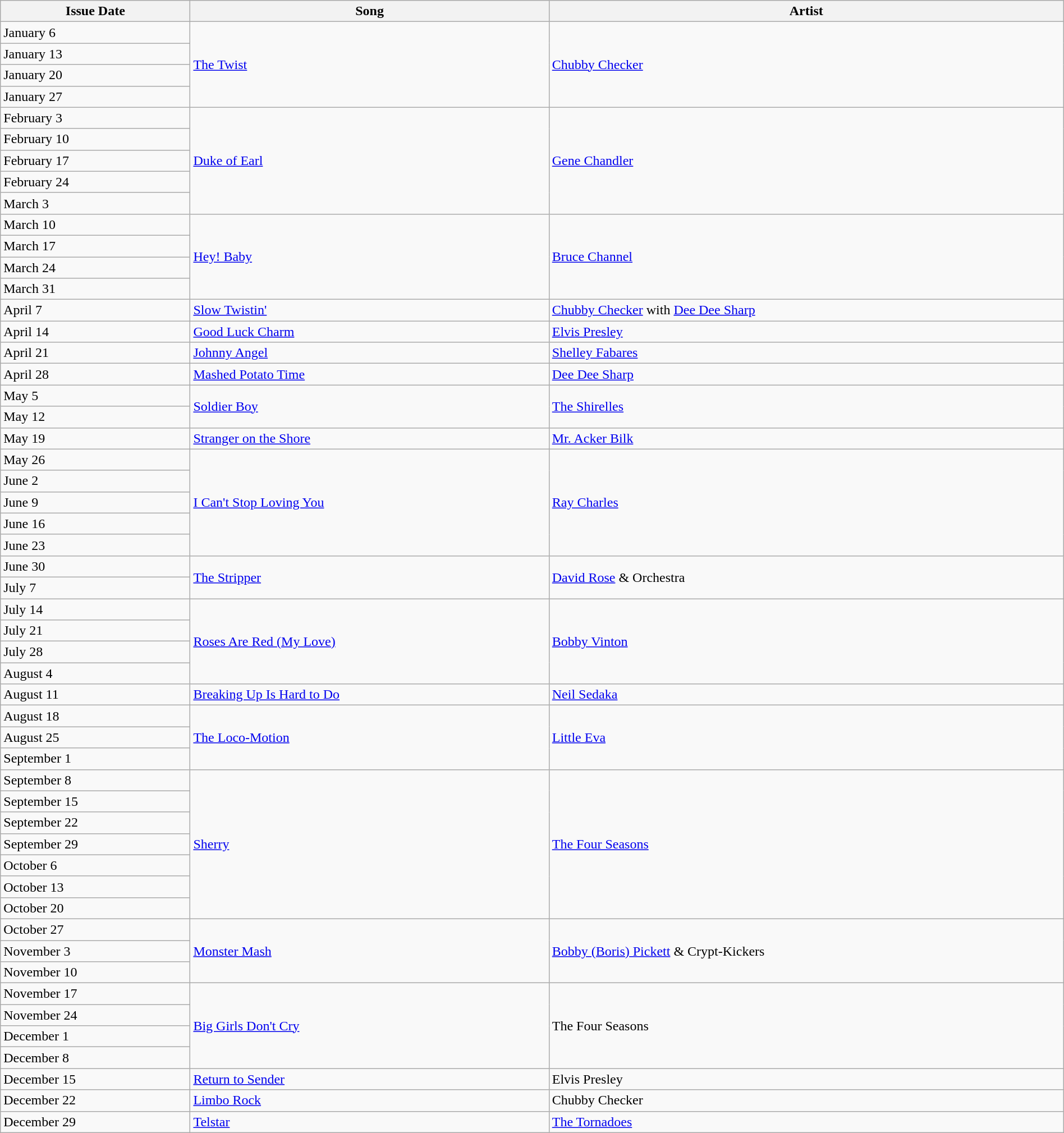<table class="wikitable" width=100%>
<tr>
<th>Issue Date</th>
<th>Song</th>
<th>Artist</th>
</tr>
<tr>
<td>January 6</td>
<td rowspan="4"><a href='#'>The Twist</a></td>
<td rowspan="4"><a href='#'>Chubby Checker</a></td>
</tr>
<tr>
<td>January 13</td>
</tr>
<tr>
<td>January 20</td>
</tr>
<tr>
<td>January 27</td>
</tr>
<tr>
<td>February 3</td>
<td rowspan="5"><a href='#'>Duke of Earl</a></td>
<td rowspan="5"><a href='#'>Gene Chandler</a></td>
</tr>
<tr>
<td>February 10</td>
</tr>
<tr>
<td>February 17</td>
</tr>
<tr>
<td>February 24</td>
</tr>
<tr>
<td>March 3</td>
</tr>
<tr>
<td>March 10</td>
<td rowspan="4"><a href='#'>Hey! Baby</a></td>
<td rowspan="4"><a href='#'>Bruce Channel</a></td>
</tr>
<tr>
<td>March 17</td>
</tr>
<tr>
<td>March 24</td>
</tr>
<tr>
<td>March 31</td>
</tr>
<tr>
<td>April 7</td>
<td><a href='#'>Slow Twistin'</a></td>
<td><a href='#'>Chubby Checker</a> with <a href='#'>Dee Dee Sharp</a></td>
</tr>
<tr>
<td>April 14</td>
<td><a href='#'>Good Luck Charm</a></td>
<td><a href='#'>Elvis Presley</a></td>
</tr>
<tr>
<td>April 21</td>
<td><a href='#'>Johnny Angel</a></td>
<td><a href='#'>Shelley Fabares</a></td>
</tr>
<tr>
<td>April 28</td>
<td><a href='#'>Mashed Potato Time</a></td>
<td><a href='#'>Dee Dee Sharp</a></td>
</tr>
<tr>
<td>May 5</td>
<td rowspan="2"><a href='#'>Soldier Boy</a></td>
<td rowspan="2"><a href='#'>The Shirelles</a></td>
</tr>
<tr>
<td>May 12</td>
</tr>
<tr>
<td>May 19</td>
<td><a href='#'>Stranger on the Shore</a></td>
<td><a href='#'>Mr. Acker Bilk</a></td>
</tr>
<tr>
<td>May 26</td>
<td rowspan="5"><a href='#'>I Can't Stop Loving You</a></td>
<td rowspan="5"><a href='#'>Ray Charles</a></td>
</tr>
<tr>
<td>June 2</td>
</tr>
<tr>
<td>June 9</td>
</tr>
<tr>
<td>June 16</td>
</tr>
<tr>
<td>June 23</td>
</tr>
<tr>
<td>June 30</td>
<td rowspan="2"><a href='#'>The Stripper</a></td>
<td rowspan="2"><a href='#'>David Rose</a> & Orchestra</td>
</tr>
<tr>
<td>July 7</td>
</tr>
<tr>
<td>July 14</td>
<td rowspan="4"><a href='#'>Roses Are Red (My Love)</a></td>
<td rowspan="4"><a href='#'>Bobby Vinton</a></td>
</tr>
<tr>
<td>July 21</td>
</tr>
<tr>
<td>July 28</td>
</tr>
<tr>
<td>August 4</td>
</tr>
<tr>
<td>August 11</td>
<td><a href='#'>Breaking Up Is Hard to Do</a></td>
<td><a href='#'>Neil Sedaka</a></td>
</tr>
<tr>
<td>August 18</td>
<td rowspan="3"><a href='#'>The Loco-Motion</a></td>
<td rowspan="3"><a href='#'>Little Eva</a></td>
</tr>
<tr>
<td>August 25</td>
</tr>
<tr>
<td>September 1</td>
</tr>
<tr>
<td>September 8</td>
<td rowspan="7"><a href='#'>Sherry</a></td>
<td rowspan="7"><a href='#'>The Four Seasons</a></td>
</tr>
<tr>
<td>September 15</td>
</tr>
<tr>
<td>September 22</td>
</tr>
<tr>
<td>September 29</td>
</tr>
<tr>
<td>October 6</td>
</tr>
<tr>
<td>October 13</td>
</tr>
<tr>
<td>October 20</td>
</tr>
<tr>
<td>October 27</td>
<td rowspan="3"><a href='#'>Monster Mash</a></td>
<td rowspan="3"><a href='#'>Bobby (Boris) Pickett</a> & Crypt-Kickers</td>
</tr>
<tr>
<td>November 3</td>
</tr>
<tr>
<td>November 10</td>
</tr>
<tr>
<td>November 17</td>
<td rowspan="4"><a href='#'>Big Girls Don't Cry</a></td>
<td rowspan="4">The Four Seasons</td>
</tr>
<tr>
<td>November 24</td>
</tr>
<tr>
<td>December 1</td>
</tr>
<tr>
<td>December 8</td>
</tr>
<tr>
<td>December 15</td>
<td><a href='#'>Return to Sender</a></td>
<td>Elvis Presley</td>
</tr>
<tr>
<td>December 22</td>
<td><a href='#'>Limbo Rock</a></td>
<td>Chubby Checker</td>
</tr>
<tr>
<td>December 29</td>
<td><a href='#'>Telstar</a></td>
<td><a href='#'>The Tornadoes</a></td>
</tr>
</table>
